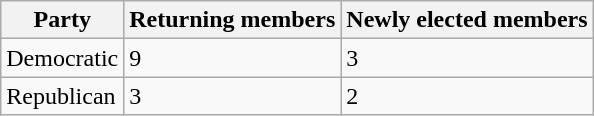<table class="wikitable">
<tr>
<th>Party</th>
<th>Returning members</th>
<th>Newly elected members</th>
</tr>
<tr>
<td>Democratic</td>
<td>9</td>
<td>3</td>
</tr>
<tr>
<td>Republican</td>
<td>3</td>
<td>2</td>
</tr>
</table>
